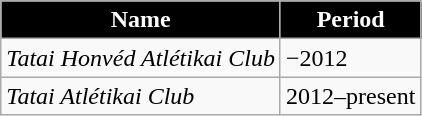<table class="wikitable" style="text-align: left">
<tr>
<th style="color:white; background:black">Name</th>
<th style="color:white; background:black">Period</th>
</tr>
<tr>
<td align=left><em>Tatai Honvéd Atlétikai Club</em></td>
<td>−2012</td>
</tr>
<tr>
<td align=left><em>Tatai Atlétikai Club</em></td>
<td>2012–present</td>
</tr>
</table>
